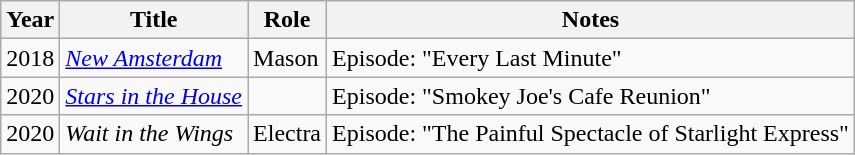<table class="wikitable sortable">
<tr>
<th>Year</th>
<th>Title</th>
<th>Role</th>
<th>Notes</th>
</tr>
<tr>
<td>2018</td>
<td><a href='#'><em>New Amsterdam</em></a></td>
<td>Mason</td>
<td>Episode: "Every Last Minute"</td>
</tr>
<tr>
<td>2020</td>
<td><em><a href='#'>Stars in the House</a></em></td>
<td></td>
<td>Episode: "Smokey Joe's Cafe Reunion"</td>
</tr>
<tr>
<td>2020</td>
<td><em>Wait in the Wings</em></td>
<td>Electra</td>
<td>Episode: "The Painful Spectacle of Starlight Express"</td>
</tr>
</table>
